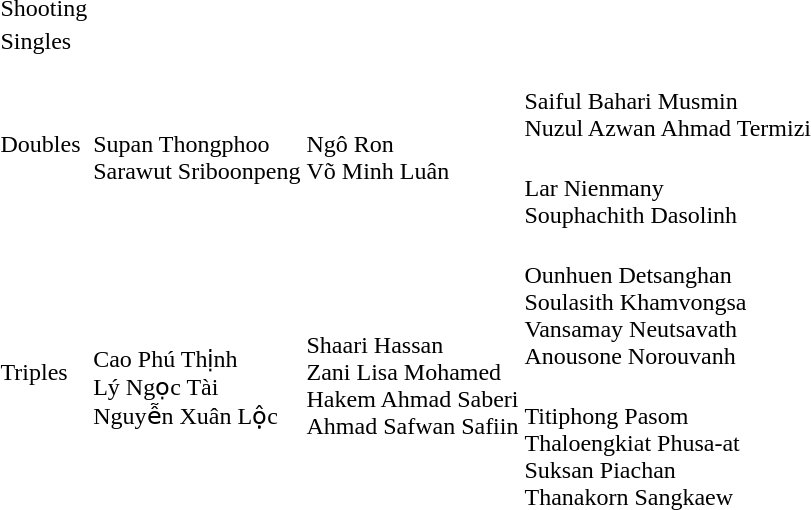<table>
<tr>
<td rowspan=2>Shooting</td>
<td rowspan=2></td>
<td rowspan=2></td>
<td></td>
</tr>
<tr>
<td></td>
</tr>
<tr>
<td rowspan=2>Singles</td>
<td rowspan=2></td>
<td rowspan=2></td>
<td></td>
</tr>
<tr>
<td></td>
</tr>
<tr>
<td rowspan=2>Doubles</td>
<td rowspan=2><br>Supan Thongphoo<br>Sarawut Sriboonpeng</td>
<td rowspan=2><br>Ngô Ron<br>Võ Minh Luân</td>
<td><br>Saiful Bahari Musmin<br>Nuzul Azwan Ahmad Termizi</td>
</tr>
<tr>
<td><br>Lar Nienmany<br>Souphachith Dasolinh</td>
</tr>
<tr>
<td rowspan=2>Triples</td>
<td rowspan=2><br>Cao Phú Thịnh<br>Lý Ngọc Tài<br>Nguyễn Xuân Lộc</td>
<td rowspan=2><br>Shaari Hassan<br>Zani Lisa Mohamed<br>Hakem Ahmad Saberi<br>Ahmad Safwan Safiin</td>
<td><br>Ounhuen Detsanghan<br>Soulasith Khamvongsa<br>Vansamay Neutsavath<br>Anousone Norouvanh</td>
</tr>
<tr>
<td><br>Titiphong Pasom<br>Thaloengkiat Phusa-at<br>Suksan Piachan<br>Thanakorn Sangkaew</td>
</tr>
</table>
